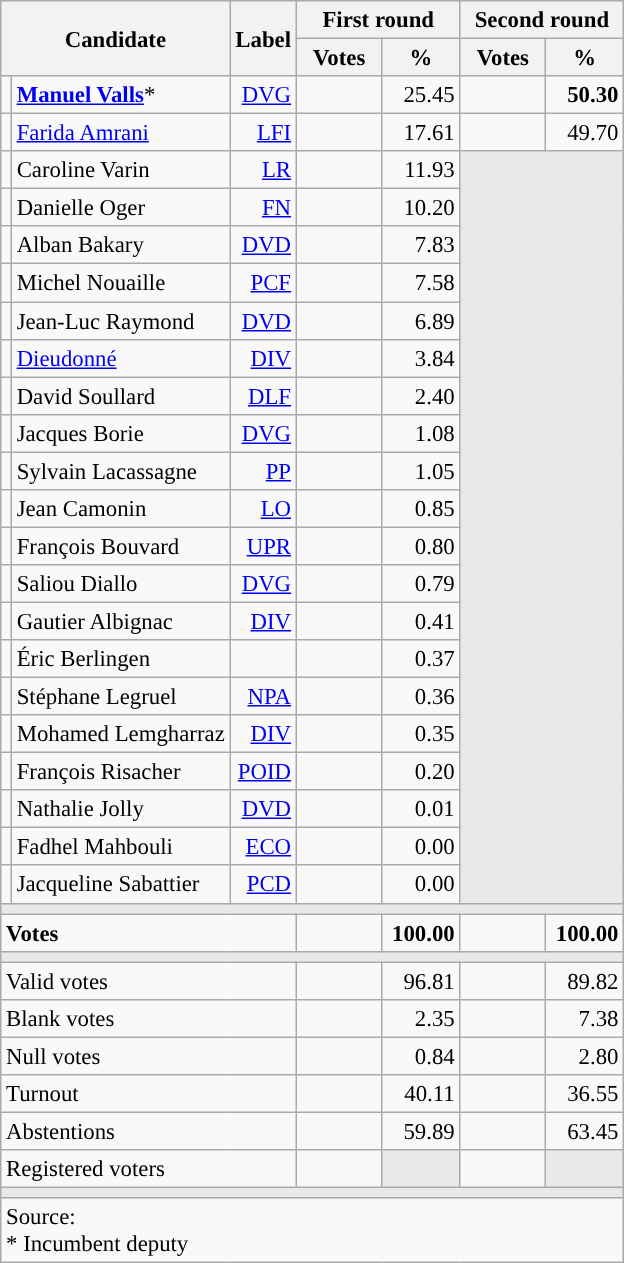<table class="wikitable" style="text-align:right;font-size:95%;">
<tr>
<th rowspan="2" colspan="2">Candidate</th>
<th rowspan="2">Label</th>
<th colspan="2">First round</th>
<th colspan="2">Second round</th>
</tr>
<tr>
<th style="width:50px;">Votes</th>
<th style="width:45px;">%</th>
<th style="width:50px;">Votes</th>
<th style="width:45px;">%</th>
</tr>
<tr>
<td style="background:"></td>
<td style="text-align:left;"><strong><a href='#'>Manuel Valls</a></strong>*</td>
<td><a href='#'>DVG</a></td>
<td></td>
<td>25.45</td>
<td><strong></strong></td>
<td><strong>50.30</strong></td>
</tr>
<tr>
<td style="background:"></td>
<td style="text-align:left;"><a href='#'>Farida Amrani</a></td>
<td><a href='#'>LFI</a></td>
<td></td>
<td>17.61</td>
<td></td>
<td>49.70</td>
</tr>
<tr>
<td style="background:"></td>
<td style="text-align:left;">Caroline Varin</td>
<td><a href='#'>LR</a></td>
<td></td>
<td>11.93</td>
<td colspan="2" rowspan="20" style="background:#E9E9E9;"></td>
</tr>
<tr>
<td style="background:"></td>
<td style="text-align:left;">Danielle Oger</td>
<td><a href='#'>FN</a></td>
<td></td>
<td>10.20</td>
</tr>
<tr>
<td style="background:"></td>
<td style="text-align:left;">Alban Bakary</td>
<td><a href='#'>DVD</a></td>
<td></td>
<td>7.83</td>
</tr>
<tr>
<td style="background:"></td>
<td style="text-align:left;">Michel Nouaille</td>
<td><a href='#'>PCF</a></td>
<td></td>
<td>7.58</td>
</tr>
<tr>
<td style="background:"></td>
<td style="text-align:left;">Jean-Luc Raymond</td>
<td><a href='#'>DVD</a></td>
<td></td>
<td>6.89</td>
</tr>
<tr>
<td style="background:"></td>
<td style="text-align:left;"><a href='#'>Dieudonné</a></td>
<td><a href='#'>DIV</a></td>
<td></td>
<td>3.84</td>
</tr>
<tr>
<td style="background:"></td>
<td style="text-align:left;">David Soullard</td>
<td><a href='#'>DLF</a></td>
<td></td>
<td>2.40</td>
</tr>
<tr>
<td style="background:"></td>
<td style="text-align:left;">Jacques Borie</td>
<td><a href='#'>DVG</a></td>
<td></td>
<td>1.08</td>
</tr>
<tr>
<td style="background:"></td>
<td style="text-align:left;">Sylvain Lacassagne</td>
<td><a href='#'>PP</a></td>
<td></td>
<td>1.05</td>
</tr>
<tr>
<td style="background:"></td>
<td style="text-align:left;">Jean Camonin</td>
<td><a href='#'>LO</a></td>
<td></td>
<td>0.85</td>
</tr>
<tr>
<td style="background:"></td>
<td style="text-align:left;">François Bouvard</td>
<td><a href='#'>UPR</a></td>
<td></td>
<td>0.80</td>
</tr>
<tr>
<td style="background:"></td>
<td style="text-align:left;">Saliou Diallo</td>
<td><a href='#'>DVG</a></td>
<td></td>
<td>0.79</td>
</tr>
<tr>
<td style="background:"></td>
<td style="text-align:left;">Gautier Albignac</td>
<td><a href='#'>DIV</a></td>
<td></td>
<td>0.41</td>
</tr>
<tr>
<td style="background:"></td>
<td style="text-align:left;">Éric Berlingen</td>
<td></td>
<td></td>
<td>0.37</td>
</tr>
<tr>
<td style="background:"></td>
<td style="text-align:left;">Stéphane Legruel</td>
<td><a href='#'>NPA</a></td>
<td></td>
<td>0.36</td>
</tr>
<tr>
<td style="background:"></td>
<td style="text-align:left;">Mohamed Lemgharraz</td>
<td><a href='#'>DIV</a></td>
<td></td>
<td>0.35</td>
</tr>
<tr>
<td style="background:"></td>
<td style="text-align:left;">François Risacher</td>
<td><a href='#'>POID</a></td>
<td></td>
<td>0.20</td>
</tr>
<tr>
<td style="background:"></td>
<td style="text-align:left;">Nathalie Jolly</td>
<td><a href='#'>DVD</a></td>
<td></td>
<td>0.01</td>
</tr>
<tr>
<td style="background:"></td>
<td style="text-align:left;">Fadhel Mahbouli</td>
<td><a href='#'>ECO</a></td>
<td></td>
<td>0.00</td>
</tr>
<tr>
<td style="background:"></td>
<td style="text-align:left;">Jacqueline Sabattier</td>
<td><a href='#'>PCD</a></td>
<td></td>
<td>0.00</td>
</tr>
<tr>
<td colspan="7" style="background:#E9E9E9;"></td>
</tr>
<tr style="font-weight:bold;">
<td colspan="3" style="text-align:left;">Votes</td>
<td></td>
<td>100.00</td>
<td></td>
<td>100.00</td>
</tr>
<tr>
<td colspan="7" style="background:#E9E9E9;"></td>
</tr>
<tr>
<td colspan="3" style="text-align:left;">Valid votes</td>
<td></td>
<td>96.81</td>
<td></td>
<td>89.82</td>
</tr>
<tr>
<td colspan="3" style="text-align:left;">Blank votes</td>
<td></td>
<td>2.35</td>
<td></td>
<td>7.38</td>
</tr>
<tr>
<td colspan="3" style="text-align:left;">Null votes</td>
<td></td>
<td>0.84</td>
<td></td>
<td>2.80</td>
</tr>
<tr>
<td colspan="3" style="text-align:left;">Turnout</td>
<td></td>
<td>40.11</td>
<td></td>
<td>36.55</td>
</tr>
<tr>
<td colspan="3" style="text-align:left;">Abstentions</td>
<td></td>
<td>59.89</td>
<td></td>
<td>63.45</td>
</tr>
<tr>
<td colspan="3" style="text-align:left;">Registered voters</td>
<td></td>
<td style="background:#E9E9E9;"></td>
<td></td>
<td style="background:#E9E9E9;"></td>
</tr>
<tr>
<td colspan="7" style="background:#E9E9E9;"></td>
</tr>
<tr>
<td colspan="7" style="text-align:left;">Source: <br>* Incumbent deputy</td>
</tr>
</table>
